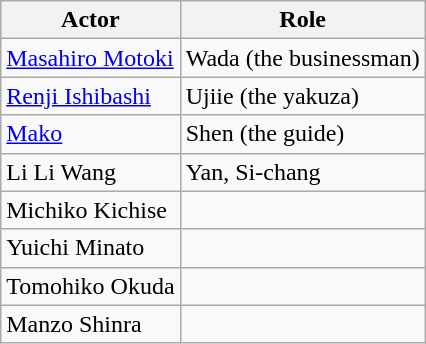<table class="wikitable">
<tr>
<th>Actor</th>
<th>Role</th>
</tr>
<tr>
<td><a href='#'>Masahiro Motoki</a></td>
<td>Wada (the businessman)</td>
</tr>
<tr>
<td><a href='#'>Renji Ishibashi</a></td>
<td>Ujiie (the yakuza)</td>
</tr>
<tr>
<td><a href='#'>Mako</a></td>
<td>Shen (the guide)</td>
</tr>
<tr>
<td>Li Li Wang</td>
<td>Yan, Si-chang</td>
</tr>
<tr>
<td>Michiko Kichise</td>
<td></td>
</tr>
<tr>
<td>Yuichi Minato</td>
<td></td>
</tr>
<tr>
<td>Tomohiko Okuda</td>
<td></td>
</tr>
<tr>
<td>Manzo Shinra</td>
<td></td>
</tr>
</table>
